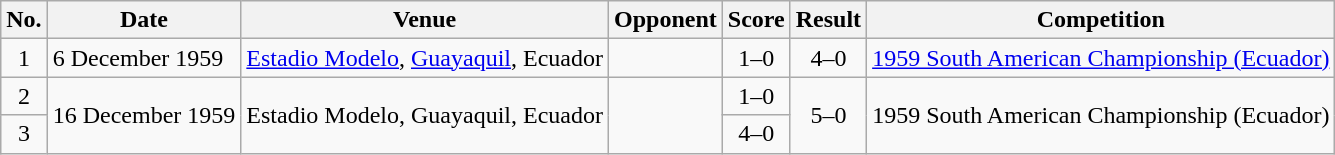<table class="wikitable sortable">
<tr>
<th scope="col">No.</th>
<th scope="col">Date</th>
<th scope="col">Venue</th>
<th scope="col">Opponent</th>
<th scope="col">Score</th>
<th scope="col">Result</th>
<th scope="col">Competition</th>
</tr>
<tr>
<td align="center">1</td>
<td>6 December 1959</td>
<td><a href='#'>Estadio Modelo</a>, <a href='#'>Guayaquil</a>, Ecuador</td>
<td></td>
<td align="center">1–0</td>
<td align="center">4–0</td>
<td><a href='#'>1959 South American Championship (Ecuador)</a></td>
</tr>
<tr>
<td align="center">2</td>
<td rowspan="2">16 December 1959</td>
<td rowspan="2">Estadio Modelo, Guayaquil, Ecuador</td>
<td rowspan="2"></td>
<td align="center">1–0</td>
<td rowspan="2" style="text-align:center">5–0</td>
<td rowspan="2">1959 South American Championship (Ecuador)</td>
</tr>
<tr>
<td align="center">3</td>
<td align="center">4–0</td>
</tr>
</table>
